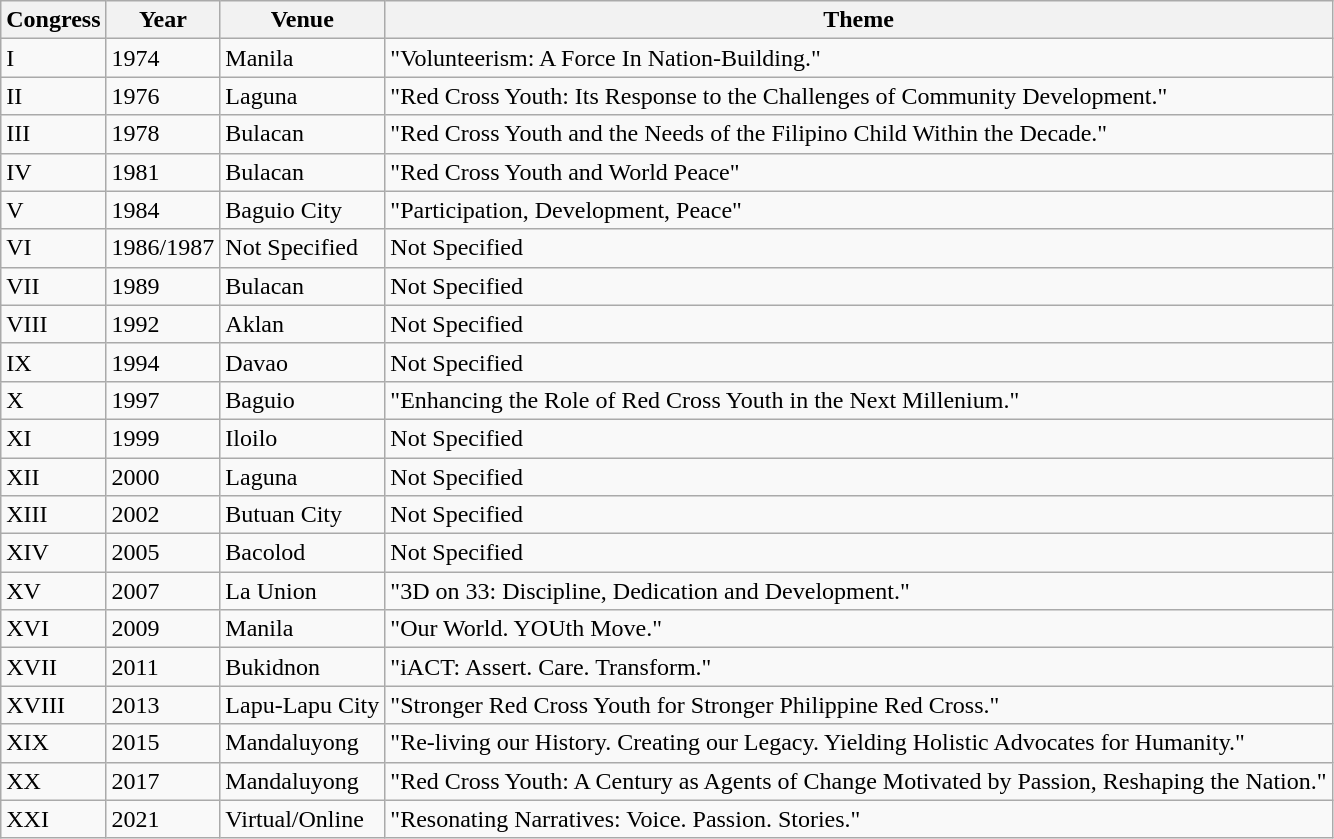<table class="wikitable">
<tr>
<th>Congress</th>
<th>Year</th>
<th>Venue</th>
<th>Theme</th>
</tr>
<tr>
<td>I</td>
<td>1974</td>
<td>Manila</td>
<td>"Volunteerism: A Force In Nation-Building."</td>
</tr>
<tr>
<td>II</td>
<td>1976</td>
<td>Laguna</td>
<td>"Red Cross Youth: Its Response to the Challenges of Community Development."</td>
</tr>
<tr>
<td>III</td>
<td>1978</td>
<td>Bulacan</td>
<td>"Red Cross Youth and the Needs of the Filipino Child Within the Decade."</td>
</tr>
<tr>
<td>IV</td>
<td>1981</td>
<td>Bulacan</td>
<td>"Red Cross Youth and World Peace"</td>
</tr>
<tr>
<td>V</td>
<td>1984</td>
<td>Baguio City</td>
<td>"Participation, Development, Peace"</td>
</tr>
<tr>
<td>VI</td>
<td>1986/1987</td>
<td>Not Specified</td>
<td>Not Specified</td>
</tr>
<tr>
<td>VII</td>
<td>1989</td>
<td>Bulacan</td>
<td>Not Specified</td>
</tr>
<tr>
<td>VIII</td>
<td>1992</td>
<td>Aklan</td>
<td>Not Specified</td>
</tr>
<tr>
<td>IX</td>
<td>1994</td>
<td>Davao</td>
<td>Not Specified</td>
</tr>
<tr>
<td>X</td>
<td>1997</td>
<td>Baguio</td>
<td>"Enhancing the Role of Red Cross Youth in the Next Millenium."</td>
</tr>
<tr>
<td>XI</td>
<td>1999</td>
<td>Iloilo</td>
<td>Not Specified</td>
</tr>
<tr>
<td>XII</td>
<td>2000</td>
<td>Laguna</td>
<td>Not Specified</td>
</tr>
<tr>
<td>XIII</td>
<td>2002</td>
<td>Butuan City</td>
<td>Not Specified</td>
</tr>
<tr>
<td>XIV</td>
<td>2005</td>
<td>Bacolod</td>
<td>Not Specified</td>
</tr>
<tr>
<td>XV</td>
<td>2007</td>
<td>La Union</td>
<td>"3D on 33: Discipline, Dedication and Development."</td>
</tr>
<tr>
<td>XVI</td>
<td>2009</td>
<td>Manila</td>
<td>"Our World. YOUth Move."</td>
</tr>
<tr>
<td>XVII</td>
<td>2011</td>
<td>Bukidnon</td>
<td>"iACT: Assert. Care. Transform."</td>
</tr>
<tr>
<td>XVIII</td>
<td>2013</td>
<td>Lapu-Lapu City</td>
<td>"Stronger Red Cross Youth for Stronger Philippine Red Cross."</td>
</tr>
<tr>
<td>XIX</td>
<td>2015</td>
<td>Mandaluyong</td>
<td>"Re-living our History. Creating our Legacy. Yielding Holistic Advocates for Humanity."</td>
</tr>
<tr>
<td>XX</td>
<td>2017</td>
<td>Mandaluyong</td>
<td>"Red Cross Youth: A Century as Agents of Change Motivated by Passion, Reshaping the Nation."</td>
</tr>
<tr>
<td>XXI</td>
<td>2021</td>
<td>Virtual/Online</td>
<td>"Resonating Narratives: Voice. Passion. Stories."</td>
</tr>
</table>
